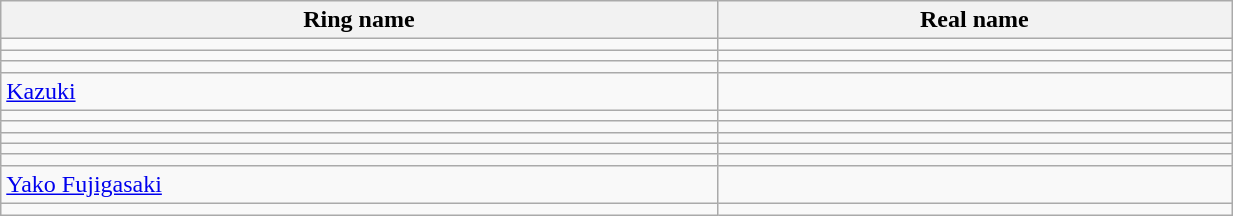<table class="wikitable sortable" align="left center" style="width:65%;">
<tr>
<th width:15%;">Ring name</th>
<th width:15%;">Real name</th>
</tr>
<tr>
<td></td>
<td></td>
</tr>
<tr>
<td></td>
<td></td>
</tr>
<tr>
<td></td>
<td></td>
</tr>
<tr>
<td><a href='#'>Kazuki</a></td>
<td></td>
</tr>
<tr>
<td></td>
<td></td>
</tr>
<tr>
<td></td>
<td></td>
</tr>
<tr>
<td></td>
<td></td>
</tr>
<tr>
<td></td>
<td></td>
</tr>
<tr>
<td></td>
<td></td>
</tr>
<tr>
<td><a href='#'>Yako Fujigasaki</a></td>
<td></td>
</tr>
<tr>
<td></td>
<td></td>
</tr>
</table>
